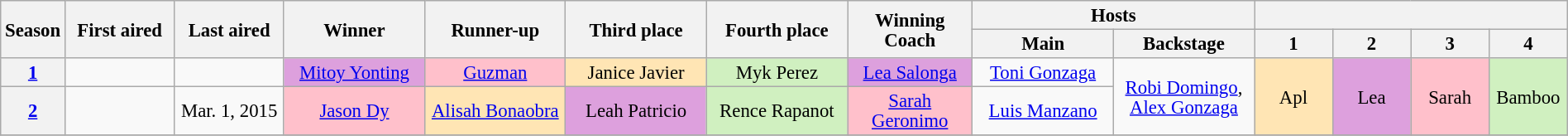<table class="wikitable" style="text-align:center; font-size:95%; line-height:16px;" width="100%">
<tr>
<th rowspan="2" width="04%">Season</th>
<th rowspan="2" width="07%">First aired</th>
<th rowspan="2" width="07%">Last aired</th>
<th rowspan="2" width="09%">Winner</th>
<th rowspan="2" width="09%">Runner-up</th>
<th rowspan="2" width="09%">Third place</th>
<th rowspan="2" width="09%">Fourth place</th>
<th rowspan="2" width="08%">Winning Coach</th>
<th colspan="2" width="18%">Hosts</th>
<th colspan="4" width="20%"></th>
</tr>
<tr>
<th colspan=1 width="09%">Main</th>
<th colspan=1 width="09%">Backstage</th>
<th width="05%">1</th>
<th width="05%">2</th>
<th width="05%">3</th>
<th width="05%">4</th>
</tr>
<tr>
<th><a href='#'>1</a></th>
<td></td>
<td></td>
<td style="background:#dda0dd;"><a href='#'>Mitoy Yonting</a></td>
<td style="background:pink;"><a href='#'> Guzman</a></td>
<td style="background:#ffe5b4;">Janice Javier</td>
<td style="background:#d0f0c0;">Myk Perez</td>
<td style="background:#dda0dd;"><a href='#'>Lea Salonga</a></td>
<td rowspan=1><a href='#'>Toni Gonzaga</a></td>
<td rowspan="2"><a href='#'>Robi Domingo</a>, <a href='#'>Alex Gonzaga</a></td>
<td rowspan=2 style="background:#ffe5b4;">Apl</td>
<td rowspan="2" style="background:#dda0dd;">Lea</td>
<td rowspan=2 style="background:pink;">Sarah</td>
<td rowspan=2 style="background:#d0f0c0;">Bamboo</td>
</tr>
<tr>
<th><a href='#'>2</a></th>
<td></td>
<td>Mar. 1, 2015</td>
<td style="background:pink;"><a href='#'>Jason Dy</a></td>
<td style="background:#ffe5b4;"><a href='#'>Alisah Bonaobra</a></td>
<td style="background:#dda0dd;">Leah Patricio</td>
<td style="background:#d0f0c0;">Rence Rapanot</td>
<td style="background:pink;"><a href='#'>Sarah Geronimo</a></td>
<td> <a href='#'>Luis Manzano</a></td>
</tr>
<tr>
</tr>
</table>
